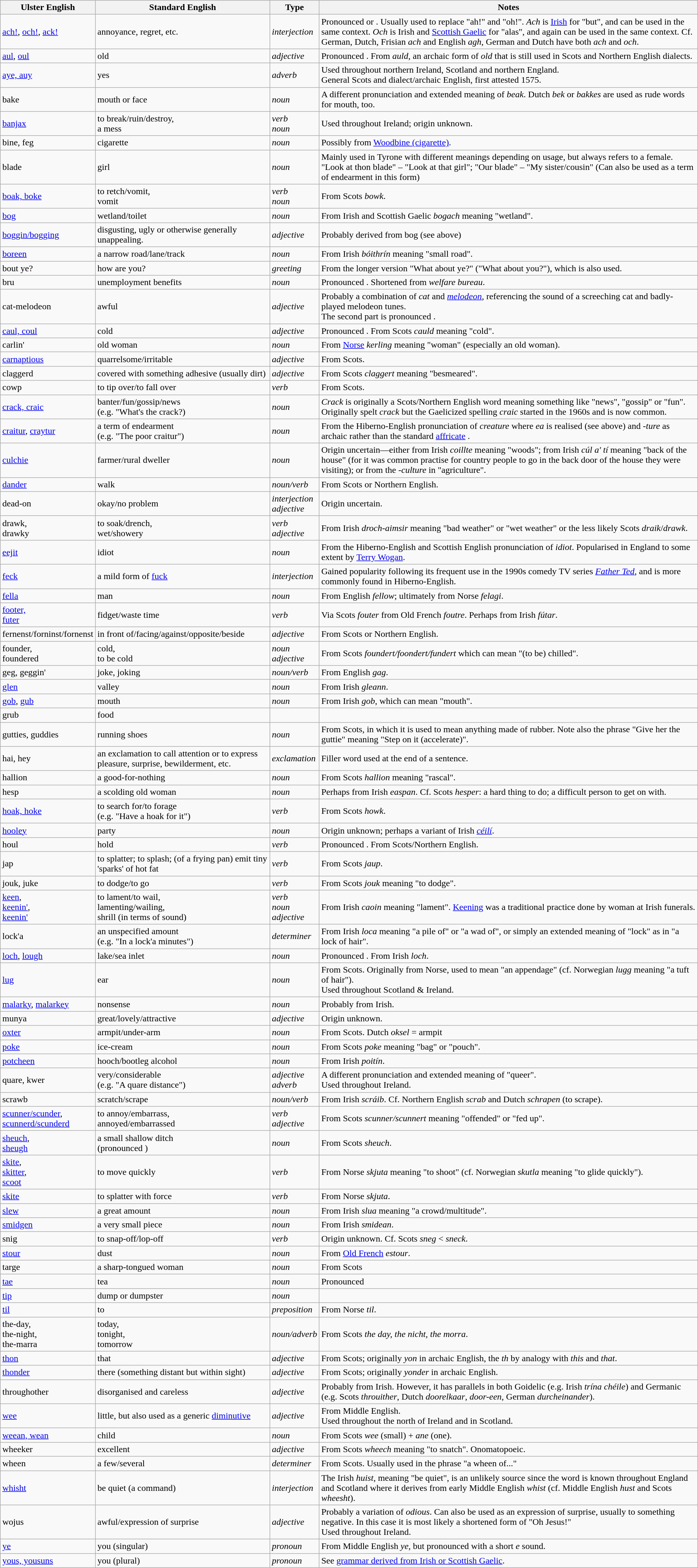<table class="wikitable">
<tr style="background: #efefef;">
<th>Ulster English</th>
<th>Standard English</th>
<th>Type</th>
<th>Notes</th>
</tr>
<tr>
<td><a href='#'>ach!</a>, <a href='#'>och!</a>, <a href='#'>ack!</a></td>
<td>annoyance, regret, etc.</td>
<td><em>interjection</em></td>
<td>Pronounced  or . Usually used to replace "ah!" and "oh!". <em>Ach</em> is <a href='#'>Irish</a> for "but", and can be used in the same context. <em>Och</em> is Irish and <a href='#'>Scottish Gaelic</a> for "alas", and again can be used in the same context. Cf. German, Dutch, Frisian <em>ach</em> and English <em>agh</em>, German and Dutch have both <em>ach</em> and <em>och</em>.</td>
</tr>
<tr>
<td><a href='#'>aul</a>, <a href='#'>oul</a></td>
<td>old</td>
<td><em>adjective</em></td>
<td>Pronounced . From <em>auld</em>, an archaic form of <em>old</em> that is still used in Scots and Northern English dialects.</td>
</tr>
<tr>
<td><a href='#'>aye, auy</a></td>
<td>yes</td>
<td><em>adverb</em></td>
<td>Used throughout northern Ireland, Scotland and northern England.<br>General Scots and dialect/archaic English, first attested 1575.</td>
</tr>
<tr>
<td>bake</td>
<td>mouth or face</td>
<td><em>noun</em></td>
<td>A different pronunciation and extended meaning of <em>beak</em>. Dutch <em>bek</em> or <em>bakkes</em> are used as rude words for mouth, too.</td>
</tr>
<tr>
<td><a href='#'>banjax</a></td>
<td>to break/ruin/destroy,<br>a mess</td>
<td><em>verb<br>noun</em></td>
<td>Used throughout Ireland; origin unknown.</td>
</tr>
<tr>
<td>bine, feg</td>
<td>cigarette</td>
<td><em>noun</em></td>
<td>Possibly from <a href='#'>Woodbine (cigarette)</a>.</td>
</tr>
<tr>
<td>blade</td>
<td>girl</td>
<td><em>noun</em></td>
<td>Mainly used in Tyrone with different meanings depending on usage, but always refers to a female. "Look at thon blade" – "Look at that girl"; "Our blade" – "My sister/cousin" (Can also be used as a term of endearment in this form)</td>
</tr>
<tr>
<td><a href='#'>boak, boke</a></td>
<td>to retch/vomit,<br>vomit</td>
<td><em>verb<br>noun</em></td>
<td>From Scots <em>bowk</em>.</td>
</tr>
<tr>
<td><a href='#'>bog</a></td>
<td>wetland/toilet</td>
<td><em>noun</em></td>
<td>From Irish and Scottish Gaelic <em>bogach</em> meaning "wetland".</td>
</tr>
<tr>
<td><a href='#'>boggin/bogging</a></td>
<td>disgusting, ugly or otherwise generally unappealing.</td>
<td><em>adjective</em></td>
<td>Probably derived from bog (see above)</td>
</tr>
<tr>
<td><a href='#'>boreen</a></td>
<td>a narrow road/lane/track</td>
<td><em>noun</em></td>
<td>From Irish <em>bóithrín</em> meaning "small road".</td>
</tr>
<tr>
<td>bout ye?</td>
<td>how are you?</td>
<td><em>greeting</em></td>
<td>From the longer version "What about ye?" ("What about you?"), which is also used.</td>
</tr>
<tr>
<td>bru</td>
<td>unemployment benefits</td>
<td><em>noun</em></td>
<td>Pronounced . Shortened from <em>welfare bureau</em>.</td>
</tr>
<tr>
<td>cat-melodeon</td>
<td>awful</td>
<td><em>adjective</em></td>
<td>Probably a combination of <em>cat</em> and <em><a href='#'>melodeon</a></em>, referencing the sound of a screeching cat and badly-played melodeon tunes.<br>The second part is pronounced .</td>
</tr>
<tr>
<td><a href='#'>caul, coul</a></td>
<td>cold</td>
<td><em>adjective</em></td>
<td>Pronounced . From Scots <em>cauld</em> meaning "cold".</td>
</tr>
<tr>
<td>carlin'</td>
<td>old woman</td>
<td><em>noun</em></td>
<td>From <a href='#'>Norse</a> <em>kerling</em> meaning "woman" (especially an old woman).</td>
</tr>
<tr>
<td><a href='#'>carnaptious</a></td>
<td>quarrelsome/irritable</td>
<td><em>adjective</em></td>
<td>From Scots.</td>
</tr>
<tr>
<td>claggerd</td>
<td>covered with something adhesive (usually dirt)</td>
<td><em>adjective</em></td>
<td>From Scots <em>claggert</em> meaning "besmeared".</td>
</tr>
<tr>
<td>cowp</td>
<td>to tip over/to fall over</td>
<td><em>verb</em></td>
<td>From Scots.</td>
</tr>
<tr>
<td><a href='#'>crack, craic</a></td>
<td>banter/fun/gossip/news<br>(e.g. "What's the crack?)</td>
<td><em>noun</em></td>
<td><em>Crack</em> is originally a Scots/Northern English word meaning something like "news", "gossip" or "fun". Originally spelt <em>crack</em> but the Gaelicized spelling <em>craic</em> started in the 1960s and is now common.</td>
</tr>
<tr>
<td><a href='#'>craitur</a>, <a href='#'>craytur</a></td>
<td>a term of endearment<br>(e.g. "The poor craitur")</td>
<td><em>noun</em></td>
<td>From the Hiberno-English pronunciation of <em>creature</em> where <em>ea</em> is realised  (see above) and  -<em>ture</em> as archaic  rather than the standard <a href='#'>affricate</a> .</td>
</tr>
<tr>
<td><a href='#'>culchie</a></td>
<td>farmer/rural dweller</td>
<td><em>noun</em></td>
<td>Origin uncertain—either from Irish <em>coillte</em> meaning "woods"; from Irish <em>cúl a' tí</em> meaning "back of the house" (for it was common practise for country people to go in the back door of the house they were visiting); or from the <em>-culture</em> in "agriculture".</td>
</tr>
<tr>
<td><a href='#'>dander</a></td>
<td>walk</td>
<td><em>noun/verb</em></td>
<td>From Scots or Northern English.</td>
</tr>
<tr>
<td>dead-on</td>
<td>okay/no problem</td>
<td><em>interjection<br>adjective</em></td>
<td>Origin uncertain.</td>
</tr>
<tr>
<td>drawk,<br>drawky</td>
<td>to soak/drench,<br>wet/showery</td>
<td><em>verb<br>adjective</em></td>
<td>From Irish <em>droch-aimsir</em> meaning "bad weather" or "wet weather" or the less likely Scots <em>draik</em>/<em>drawk</em>.</td>
</tr>
<tr>
<td><a href='#'>eejit</a></td>
<td>idiot</td>
<td><em>noun</em></td>
<td>From the Hiberno-English and Scottish English pronunciation of <em>idiot</em>.  Popularised in England to some extent by <a href='#'>Terry Wogan</a>.</td>
</tr>
<tr>
<td><a href='#'>feck</a></td>
<td>a mild form of <a href='#'>fuck</a></td>
<td><em>interjection</em></td>
<td>Gained popularity following its frequent use in the 1990s comedy TV series <em><a href='#'>Father Ted</a></em>, and is more commonly found in Hiberno-English.</td>
</tr>
<tr>
<td><a href='#'>fella</a></td>
<td>man</td>
<td><em>noun</em></td>
<td>From English <em>fellow</em>; ultimately from Norse <em>felagi</em>.</td>
</tr>
<tr>
<td><a href='#'>footer,<br>futer</a></td>
<td>fidget/waste time</td>
<td><em>verb</em></td>
<td>Via Scots <em>fouter</em> from Old French <em>foutre</em>. Perhaps from Irish <em>fútar</em>.</td>
</tr>
<tr>
<td>fernenst/forninst/fornenst</td>
<td>in front of/facing/against/opposite/beside</td>
<td><em>adjective</em></td>
<td>From Scots or Northern English.</td>
</tr>
<tr>
<td>founder,<br>foundered</td>
<td>cold,<br>to be cold</td>
<td><em>noun<br>adjective</em></td>
<td>From Scots <em>foundert/foondert/fundert</em> which can mean "(to be) chilled".</td>
</tr>
<tr>
<td>geg, geggin'</td>
<td>joke, joking</td>
<td><em>noun/verb</em></td>
<td>From English <em>gag</em>.</td>
</tr>
<tr>
<td><a href='#'>glen</a></td>
<td>valley</td>
<td><em>noun</em></td>
<td>From Irish <em>gleann</em>.</td>
</tr>
<tr>
<td><a href='#'>gob</a>, <a href='#'>gub</a></td>
<td>mouth</td>
<td><em>noun</em></td>
<td>From Irish <em>gob</em>, which can mean "mouth".</td>
</tr>
<tr>
<td>grub</td>
<td>food</td>
<td></td>
<td></td>
</tr>
<tr>
<td>gutties, guddies</td>
<td>running shoes</td>
<td><em>noun</em></td>
<td>From Scots, in which it is used to mean anything made of rubber. Note also the phrase "Give her the guttie" meaning "Step on it (accelerate)".</td>
</tr>
<tr>
<td>hai, hey</td>
<td>an exclamation to call attention or to express pleasure, surprise, bewilderment, etc.</td>
<td><em>exclamation</em></td>
<td>Filler word used at the end of a sentence.</td>
</tr>
<tr>
<td>hallion</td>
<td>a good-for-nothing</td>
<td><em>noun</em></td>
<td>From Scots <em>hallion</em> meaning "rascal".</td>
</tr>
<tr>
<td>hesp</td>
<td>a scolding old woman</td>
<td><em>noun</em></td>
<td>Perhaps from Irish <em>easpan</em>. Cf. Scots <em>hesper</em>: a hard thing to do; a difficult person to get on with.</td>
</tr>
<tr>
<td><a href='#'>hoak, hoke</a></td>
<td>to search for/to forage<br>(e.g. "Have a hoak for it")</td>
<td><em>verb</em></td>
<td>From Scots <em>howk</em>.</td>
</tr>
<tr>
<td><a href='#'>hooley</a></td>
<td>party</td>
<td><em>noun</em></td>
<td>Origin unknown; perhaps a variant of Irish <em><a href='#'>céilí</a></em>.</td>
</tr>
<tr>
<td>houl</td>
<td>hold</td>
<td><em>verb</em></td>
<td>Pronounced . From Scots/Northern English.</td>
</tr>
<tr>
<td>jap</td>
<td>to splatter; to splash; (of a frying pan) emit tiny 'sparks' of hot fat</td>
<td><em>verb</em></td>
<td>From Scots <em>jaup</em>.</td>
</tr>
<tr>
<td>jouk, juke</td>
<td>to dodge/to go</td>
<td><em>verb</em></td>
<td>From Scots <em>jouk</em> meaning "to dodge".</td>
</tr>
<tr>
<td><a href='#'>keen</a>,<br><a href='#'>keenin'</a>,<br><a href='#'>keenin'</a></td>
<td>to lament/to wail,<br>lamenting/wailing,<br>shrill (in terms of sound)</td>
<td><em>verb<br>noun<br>adjective</em></td>
<td>From Irish <em>caoin</em> meaning "lament". <a href='#'>Keening</a> was a traditional practice done by woman at Irish funerals.</td>
</tr>
<tr>
<td>lock'a</td>
<td>an unspecified amount<br>(e.g. "In a lock'a minutes")</td>
<td><em>determiner</em></td>
<td>From Irish <em>loca</em> meaning "a pile of" or "a wad of", or simply an extended meaning of "lock" as in "a lock of hair".</td>
</tr>
<tr>
<td><a href='#'>loch</a>, <a href='#'>lough</a></td>
<td>lake/sea inlet</td>
<td><em>noun</em></td>
<td>Pronounced . From Irish <em>loch</em>.</td>
</tr>
<tr>
<td><a href='#'>lug</a></td>
<td>ear</td>
<td><em>noun</em></td>
<td>From Scots. Originally from Norse, used to mean "an appendage" (cf. Norwegian <em>lugg</em> meaning "a tuft of hair").<br>Used throughout Scotland & Ireland.</td>
</tr>
<tr>
<td><a href='#'>malarky</a>, <a href='#'>malarkey</a></td>
<td>nonsense</td>
<td><em>noun</em></td>
<td>Probably from Irish.</td>
</tr>
<tr>
<td>munya</td>
<td>great/lovely/attractive</td>
<td><em>adjective</em></td>
<td>Origin unknown.</td>
</tr>
<tr>
<td><a href='#'>oxter</a></td>
<td>armpit/under-arm</td>
<td><em>noun</em></td>
<td>From Scots. Dutch <em>oksel</em> = armpit</td>
</tr>
<tr>
<td><a href='#'>poke</a></td>
<td>ice-cream</td>
<td><em>noun</em></td>
<td>From Scots <em>poke</em> meaning "bag" or "pouch".</td>
</tr>
<tr>
<td><a href='#'>potcheen</a></td>
<td>hooch/bootleg alcohol</td>
<td><em>noun</em></td>
<td>From Irish <em>poitín</em>.</td>
</tr>
<tr>
<td>quare, kwer</td>
<td>very/considerable<br>(e.g. "A quare distance")</td>
<td><em>adjective<br>adverb</em></td>
<td>A different pronunciation and extended meaning of "queer".<br>Used throughout Ireland.</td>
</tr>
<tr>
<td>scrawb</td>
<td>scratch/scrape</td>
<td><em>noun/verb</em></td>
<td>From Irish <em>scráib</em>. Cf. Northern English <em>scrab</em> and Dutch <em>schrapen</em> (to scrape).</td>
</tr>
<tr>
<td><a href='#'>scunner/scunder</a>,<br><a href='#'>scunnerd/scunderd</a></td>
<td>to annoy/embarrass,<br>annoyed/embarrassed</td>
<td><em>verb<br>adjective</em></td>
<td>From Scots <em>scunner/scunnert</em> meaning "offended" or "fed up".</td>
</tr>
<tr>
<td><a href='#'>sheuch</a>,<br><a href='#'>sheugh</a></td>
<td>a small shallow ditch<br>(pronounced )</td>
<td><em>noun</em></td>
<td>From Scots <em>sheuch</em>.</td>
</tr>
<tr>
<td><a href='#'>skite</a>,<br><a href='#'>skitter</a>,<br><a href='#'>scoot</a></td>
<td>to move quickly</td>
<td><em>verb</em></td>
<td>From Norse <em>skjuta</em> meaning "to shoot" (cf. Norwegian <em>skutla</em> meaning "to glide quickly").</td>
</tr>
<tr>
<td><a href='#'>skite</a></td>
<td>to splatter with force</td>
<td><em>verb</em></td>
<td>From Norse <em>skjuta</em>.</td>
</tr>
<tr>
<td><a href='#'>slew</a></td>
<td>a great amount</td>
<td><em>noun</em></td>
<td>From Irish <em>slua</em> meaning "a crowd/multitude".</td>
</tr>
<tr>
<td><a href='#'>smidgen</a></td>
<td>a very small piece</td>
<td><em>noun</em></td>
<td>From Irish <em>smidean</em>.</td>
</tr>
<tr>
<td>snig</td>
<td>to snap-off/lop-off</td>
<td><em>verb</em></td>
<td>Origin unknown. Cf. Scots <em>sneg</em> < <em>sneck</em>.</td>
</tr>
<tr>
<td><a href='#'>stour</a></td>
<td>dust</td>
<td><em>noun</em></td>
<td>From <a href='#'>Old French</a> <em>estour</em>.</td>
</tr>
<tr>
<td>targe</td>
<td>a sharp-tongued woman</td>
<td><em>noun</em></td>
<td>From Scots</td>
</tr>
<tr>
<td><a href='#'>tae</a></td>
<td>tea</td>
<td><em>noun</em></td>
<td>Pronounced </td>
</tr>
<tr>
<td><a href='#'>tip</a></td>
<td>dump or dumpster</td>
<td><em>noun</em></td>
<td></td>
</tr>
<tr>
<td><a href='#'>til</a></td>
<td>to</td>
<td><em>preposition</em></td>
<td>From Norse <em>til</em>.</td>
</tr>
<tr>
<td>the-day,<br>the-night,<br>the-marra</td>
<td>today,<br>tonight,<br>tomorrow</td>
<td><em>noun/adverb</em></td>
<td>From Scots <em>the day, the nicht, the morra</em>.</td>
</tr>
<tr>
<td><a href='#'>thon</a></td>
<td>that</td>
<td><em>adjective</em></td>
<td>From Scots; originally <em>yon</em> in archaic English, the <em>th</em> by analogy with <em>this</em> and <em>that</em>.</td>
</tr>
<tr>
<td><a href='#'>thonder</a></td>
<td>there (something distant but within sight)</td>
<td><em>adjective</em></td>
<td>From Scots; originally <em>yonder</em> in archaic English.</td>
</tr>
<tr>
<td>throughother</td>
<td>disorganised and careless</td>
<td><em>adjective</em></td>
<td>Probably from Irish. However, it has parallels in both Goidelic (e.g. Irish <em>trína chéile</em>) and Germanic (e.g. Scots <em>throuither</em>, Dutch <em>doorelkaar</em>, <em>door-een</em>, German <em>durcheinander</em>).</td>
</tr>
<tr>
<td><a href='#'>wee</a></td>
<td>little, but also used as a generic <a href='#'>diminutive</a></td>
<td><em>adjective</em></td>
<td>From Middle English.<br>Used throughout the north of Ireland and in Scotland.</td>
</tr>
<tr>
<td><a href='#'>weean, wean</a></td>
<td>child</td>
<td><em>noun</em></td>
<td>From Scots <em>wee</em> (small) + <em>ane</em> (one).</td>
</tr>
<tr>
<td>wheeker</td>
<td>excellent</td>
<td><em>adjective</em></td>
<td>From Scots <em>wheech</em> meaning "to snatch". Onomatopoeic.</td>
</tr>
<tr>
<td>wheen</td>
<td>a few/several</td>
<td><em>determiner</em></td>
<td>From Scots. Usually used in the phrase "a wheen of..."</td>
</tr>
<tr>
<td><a href='#'>whisht</a></td>
<td>be quiet (a command)</td>
<td><em>interjection</em></td>
<td>The Irish <em>huist</em>, meaning "be quiet", is an unlikely source since the word is known throughout England and Scotland where it derives from early Middle English <em>whist</em> (cf. Middle English <em>hust</em> and Scots <em>wheesht</em>).</td>
</tr>
<tr>
<td>wojus</td>
<td>awful/expression of surprise</td>
<td><em>adjective</em></td>
<td>Probably a variation of <em>odious</em>. Can also be used as an expression of surprise, usually to something negative. In this case it is most likely a shortened form of "Oh Jesus!"<br>Used throughout Ireland.</td>
</tr>
<tr>
<td><a href='#'>ye</a></td>
<td>you (singular)</td>
<td><em>pronoun</em></td>
<td>From Middle English <em>ye</em>, but pronounced with a short <em>e</em> sound.</td>
</tr>
<tr>
<td><a href='#'>yous, yousuns</a></td>
<td>you (plural)</td>
<td><em>pronoun</em></td>
<td>See <a href='#'>grammar derived from Irish or Scottish Gaelic</a>.</td>
</tr>
</table>
